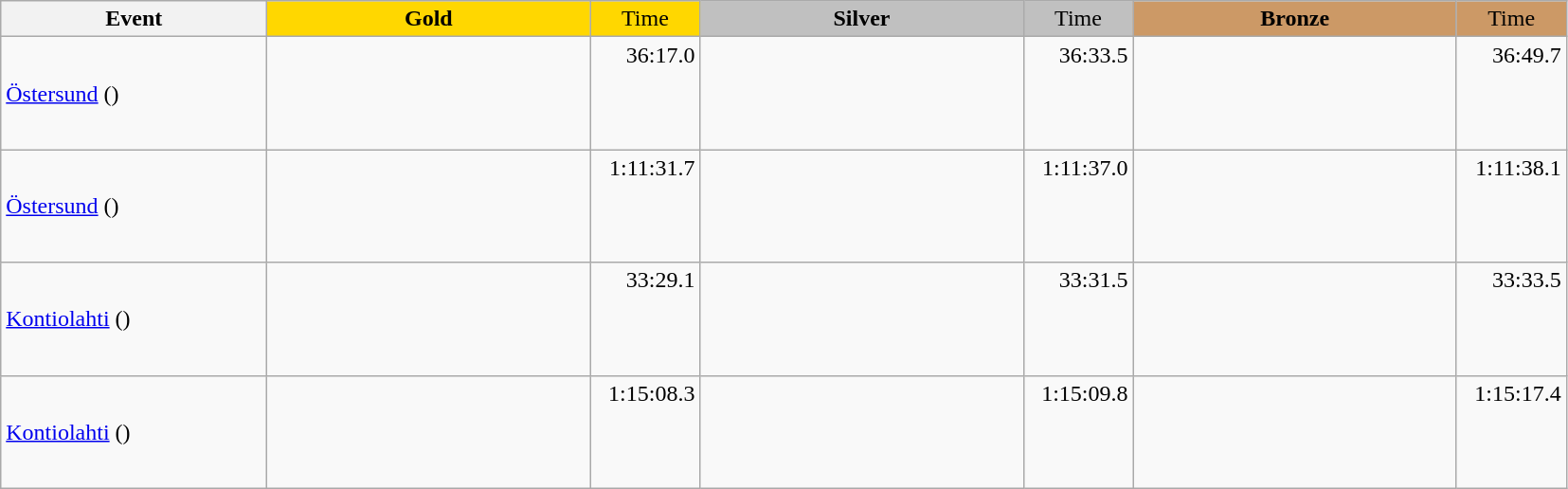<table class="wikitable">
<tr>
<th width="180">Event</th>
<th width="220" style="background:gold">Gold</th>
<th width="70" style="background:gold;font-weight:normal">Time</th>
<th width="220" style="background:silver">Silver</th>
<th width="70" style="background:silver;font-weight:normal">Time</th>
<th width="220" style="background:#CC9966">Bronze</th>
<th width="70" style="background:#CC9966;font-weight:normal">Time</th>
</tr>
<tr>
<td><a href='#'>Östersund</a> ()<br></td>
<td></td>
<td align="right">36:17.0<br><br><br><br></td>
<td></td>
<td align="right">36:33.5<br><br><br><br></td>
<td></td>
<td align="right">36:49.7<br><br><br><br></td>
</tr>
<tr>
<td><a href='#'>Östersund</a> ()<br></td>
<td></td>
<td align="right">1:11:31.7<br><br><br><br></td>
<td></td>
<td align="right">1:11:37.0<br><br><br><br></td>
<td></td>
<td align="right">1:11:38.1<br><br><br><br></td>
</tr>
<tr>
<td><a href='#'>Kontiolahti</a> ()<br></td>
<td></td>
<td align="right">33:29.1<br><br><br><br></td>
<td></td>
<td align="right">33:31.5<br><br><br><br></td>
<td></td>
<td align="right">33:33.5<br><br><br><br></td>
</tr>
<tr>
<td><a href='#'>Kontiolahti</a> ()<br></td>
<td></td>
<td align="right">1:15:08.3<br><br><br><br></td>
<td></td>
<td align="right">1:15:09.8<br><br><br><br></td>
<td></td>
<td align="right">1:15:17.4<br><br><br><br></td>
</tr>
</table>
